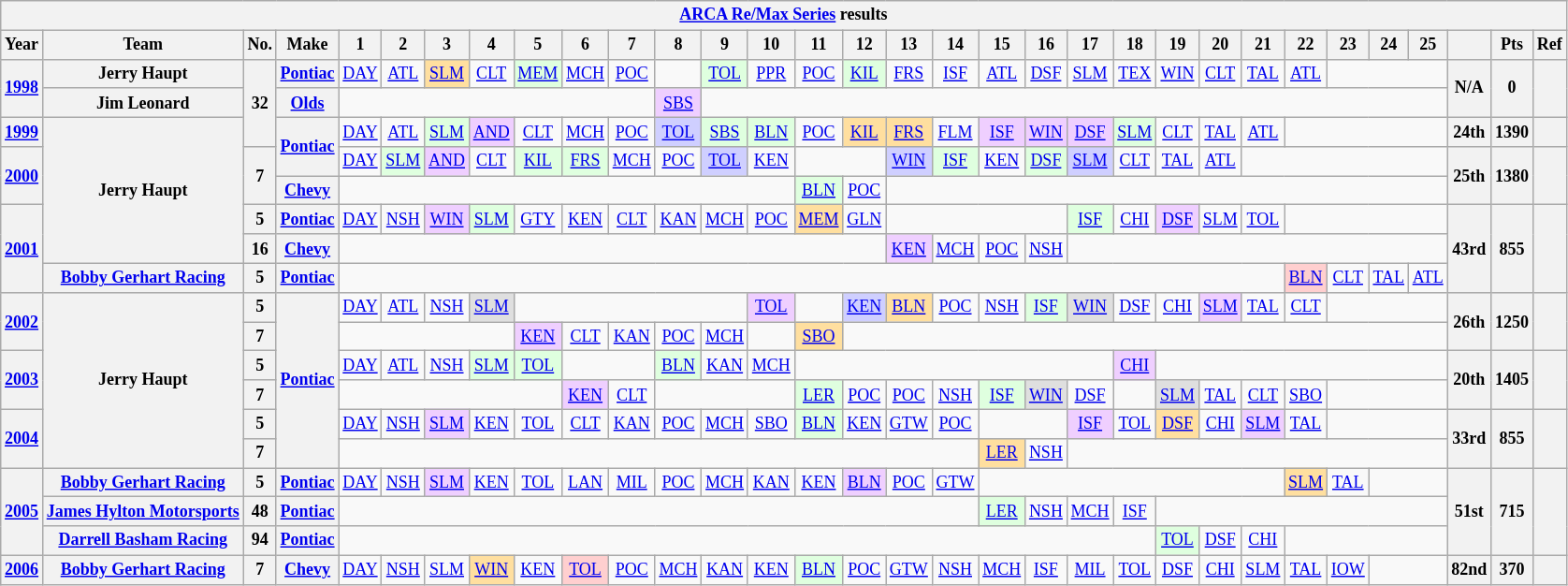<table class="wikitable" style="text-align:center; font-size:75%">
<tr>
<th colspan=48><a href='#'>ARCA Re/Max Series</a> results</th>
</tr>
<tr>
<th>Year</th>
<th>Team</th>
<th>No.</th>
<th>Make</th>
<th>1</th>
<th>2</th>
<th>3</th>
<th>4</th>
<th>5</th>
<th>6</th>
<th>7</th>
<th>8</th>
<th>9</th>
<th>10</th>
<th>11</th>
<th>12</th>
<th>13</th>
<th>14</th>
<th>15</th>
<th>16</th>
<th>17</th>
<th>18</th>
<th>19</th>
<th>20</th>
<th>21</th>
<th>22</th>
<th>23</th>
<th>24</th>
<th>25</th>
<th></th>
<th>Pts</th>
<th>Ref</th>
</tr>
<tr>
<th rowspan=2><a href='#'>1998</a></th>
<th>Jerry Haupt</th>
<th rowspan=3>32</th>
<th><a href='#'>Pontiac</a></th>
<td><a href='#'>DAY</a></td>
<td><a href='#'>ATL</a></td>
<td style="background:#FFDF9F;"><a href='#'>SLM</a><br></td>
<td><a href='#'>CLT</a></td>
<td style="background:#DFFFDF;"><a href='#'>MEM</a><br></td>
<td><a href='#'>MCH</a></td>
<td><a href='#'>POC</a></td>
<td></td>
<td style="background:#DFFFDF;"><a href='#'>TOL</a><br></td>
<td><a href='#'>PPR</a></td>
<td><a href='#'>POC</a></td>
<td style="background:#DFFFDF;"><a href='#'>KIL</a><br></td>
<td><a href='#'>FRS</a></td>
<td><a href='#'>ISF</a></td>
<td><a href='#'>ATL</a></td>
<td><a href='#'>DSF</a></td>
<td><a href='#'>SLM</a></td>
<td><a href='#'>TEX</a></td>
<td><a href='#'>WIN</a></td>
<td><a href='#'>CLT</a></td>
<td><a href='#'>TAL</a></td>
<td><a href='#'>ATL</a></td>
<td colspan=3></td>
<th rowspan=2>N/A</th>
<th rowspan=2>0</th>
<th rowspan=2></th>
</tr>
<tr>
<th>Jim Leonard</th>
<th><a href='#'>Olds</a></th>
<td colspan=7></td>
<td style="background:#EFCFFF;"><a href='#'>SBS</a><br></td>
<td colspan=17></td>
</tr>
<tr>
<th><a href='#'>1999</a></th>
<th rowspan=5>Jerry Haupt</th>
<th rowspan=2><a href='#'>Pontiac</a></th>
<td><a href='#'>DAY</a></td>
<td><a href='#'>ATL</a></td>
<td style="background:#DFFFDF;"><a href='#'>SLM</a><br></td>
<td style="background:#EFCFFF;"><a href='#'>AND</a><br></td>
<td><a href='#'>CLT</a></td>
<td><a href='#'>MCH</a></td>
<td><a href='#'>POC</a></td>
<td style="background:#CFCFFF;"><a href='#'>TOL</a><br></td>
<td style="background:#DFFFDF;"><a href='#'>SBS</a><br></td>
<td style="background:#DFFFDF;"><a href='#'>BLN</a><br></td>
<td><a href='#'>POC</a></td>
<td style="background:#FFDF9F;"><a href='#'>KIL</a><br></td>
<td style="background:#FFDF9F;"><a href='#'>FRS</a><br></td>
<td><a href='#'>FLM</a></td>
<td style="background:#EFCFFF;"><a href='#'>ISF</a><br></td>
<td style="background:#EFCFFF;"><a href='#'>WIN</a><br></td>
<td style="background:#EFCFFF;"><a href='#'>DSF</a><br></td>
<td style="background:#DFFFDF;"><a href='#'>SLM</a><br></td>
<td><a href='#'>CLT</a></td>
<td><a href='#'>TAL</a></td>
<td><a href='#'>ATL</a></td>
<td colspan=4></td>
<th>24th</th>
<th>1390</th>
<th></th>
</tr>
<tr>
<th rowspan=2><a href='#'>2000</a></th>
<th rowspan=2>7</th>
<td><a href='#'>DAY</a></td>
<td style="background:#DFFFDF;"><a href='#'>SLM</a><br></td>
<td style="background:#EFCFFF;"><a href='#'>AND</a><br></td>
<td><a href='#'>CLT</a></td>
<td style="background:#DFFFDF;"><a href='#'>KIL</a><br></td>
<td style="background:#DFFFDF;"><a href='#'>FRS</a><br></td>
<td><a href='#'>MCH</a></td>
<td><a href='#'>POC</a></td>
<td style="background:#CFCFFF;"><a href='#'>TOL</a><br></td>
<td><a href='#'>KEN</a></td>
<td colspan=2></td>
<td style="background:#CFCFFF;"><a href='#'>WIN</a><br></td>
<td style="background:#DFFFDF;"><a href='#'>ISF</a><br></td>
<td><a href='#'>KEN</a></td>
<td style="background:#DFFFDF;"><a href='#'>DSF</a><br></td>
<td style="background:#CFCFFF;"><a href='#'>SLM</a><br></td>
<td><a href='#'>CLT</a></td>
<td><a href='#'>TAL</a></td>
<td><a href='#'>ATL</a></td>
<td colspan=5></td>
<th rowspan=2>25th</th>
<th rowspan=2>1380</th>
<th rowspan=2></th>
</tr>
<tr>
<th><a href='#'>Chevy</a></th>
<td colspan=10></td>
<td style="background:#DFFFDF;"><a href='#'>BLN</a><br></td>
<td><a href='#'>POC</a></td>
<td colspan=14></td>
</tr>
<tr>
<th rowspan=3><a href='#'>2001</a></th>
<th>5</th>
<th><a href='#'>Pontiac</a></th>
<td><a href='#'>DAY</a></td>
<td><a href='#'>NSH</a></td>
<td style="background:#EFCFFF;"><a href='#'>WIN</a><br></td>
<td style="background:#DFFFDF;"><a href='#'>SLM</a><br></td>
<td><a href='#'>GTY</a></td>
<td><a href='#'>KEN</a></td>
<td><a href='#'>CLT</a></td>
<td><a href='#'>KAN</a></td>
<td><a href='#'>MCH</a></td>
<td><a href='#'>POC</a></td>
<td style="background:#FFDF9F;"><a href='#'>MEM</a><br></td>
<td><a href='#'>GLN</a></td>
<td colspan=4></td>
<td style="background:#DFFFDF;"><a href='#'>ISF</a><br></td>
<td><a href='#'>CHI</a></td>
<td style="background:#EFCFFF;"><a href='#'>DSF</a><br></td>
<td><a href='#'>SLM</a></td>
<td><a href='#'>TOL</a></td>
<td colspan=4></td>
<th rowspan=3>43rd</th>
<th rowspan=3>855</th>
<th rowspan=3></th>
</tr>
<tr>
<th>16</th>
<th><a href='#'>Chevy</a></th>
<td colspan=12></td>
<td style="background:#EFCFFF;"><a href='#'>KEN</a><br></td>
<td><a href='#'>MCH</a></td>
<td><a href='#'>POC</a></td>
<td><a href='#'>NSH</a></td>
<td colspan=9></td>
</tr>
<tr>
<th><a href='#'>Bobby Gerhart Racing</a></th>
<th>5</th>
<th><a href='#'>Pontiac</a></th>
<td colspan=21></td>
<td style="background:#FFCFCF;"><a href='#'>BLN</a><br></td>
<td><a href='#'>CLT</a></td>
<td><a href='#'>TAL</a></td>
<td><a href='#'>ATL</a></td>
</tr>
<tr>
<th rowspan=2><a href='#'>2002</a></th>
<th rowspan=6>Jerry Haupt</th>
<th>5</th>
<th rowspan=6><a href='#'>Pontiac</a></th>
<td><a href='#'>DAY</a></td>
<td><a href='#'>ATL</a></td>
<td><a href='#'>NSH</a></td>
<td style="background:#DFDFDF;"><a href='#'>SLM</a><br></td>
<td colspan=5></td>
<td style="background:#EFCFFF;"><a href='#'>TOL</a><br></td>
<td></td>
<td style="background:#CFCFFF;"><a href='#'>KEN</a><br></td>
<td style="background:#FFDF9F;"><a href='#'>BLN</a><br></td>
<td><a href='#'>POC</a></td>
<td><a href='#'>NSH</a></td>
<td style="background:#DFFFDF;"><a href='#'>ISF</a><br></td>
<td style="background:#DFDFDF;"><a href='#'>WIN</a><br></td>
<td><a href='#'>DSF</a></td>
<td><a href='#'>CHI</a></td>
<td style="background:#EFCFFF;"><a href='#'>SLM</a><br></td>
<td><a href='#'>TAL</a></td>
<td><a href='#'>CLT</a></td>
<td colspan=3></td>
<th rowspan=2>26th</th>
<th rowspan=2>1250</th>
<th rowspan=2></th>
</tr>
<tr>
<th>7</th>
<td colspan=4></td>
<td style="background:#EFCFFF;"><a href='#'>KEN</a><br></td>
<td><a href='#'>CLT</a></td>
<td><a href='#'>KAN</a></td>
<td><a href='#'>POC</a></td>
<td><a href='#'>MCH</a></td>
<td></td>
<td style="background:#FFDF9F;"><a href='#'>SBO</a><br></td>
<td colspan=14></td>
</tr>
<tr>
<th rowspan=2><a href='#'>2003</a></th>
<th>5</th>
<td><a href='#'>DAY</a></td>
<td><a href='#'>ATL</a></td>
<td><a href='#'>NSH</a></td>
<td style="background:#DFFFDF;"><a href='#'>SLM</a><br></td>
<td style="background:#DFFFDF;"><a href='#'>TOL</a><br></td>
<td colspan=2></td>
<td style="background:#DFFFDF;"><a href='#'>BLN</a><br></td>
<td><a href='#'>KAN</a></td>
<td><a href='#'>MCH</a></td>
<td colspan=7></td>
<td style="background:#EFCFFF;"><a href='#'>CHI</a><br></td>
<td colspan=7></td>
<th rowspan=2>20th</th>
<th rowspan=2>1405</th>
<th rowspan=2></th>
</tr>
<tr>
<th>7</th>
<td colspan=5></td>
<td style="background:#EFCFFF;"><a href='#'>KEN</a><br></td>
<td><a href='#'>CLT</a></td>
<td colspan=3></td>
<td style="background:#DFFFDF;"><a href='#'>LER</a><br></td>
<td><a href='#'>POC</a></td>
<td><a href='#'>POC</a></td>
<td><a href='#'>NSH</a></td>
<td style="background:#DFFFDF;"><a href='#'>ISF</a><br></td>
<td style="background:#DFDFDF;"><a href='#'>WIN</a><br></td>
<td><a href='#'>DSF</a></td>
<td></td>
<td style="background:#DFDFDF;"><a href='#'>SLM</a><br></td>
<td><a href='#'>TAL</a></td>
<td><a href='#'>CLT</a></td>
<td><a href='#'>SBO</a></td>
<td colspan=3></td>
</tr>
<tr>
<th rowspan=2><a href='#'>2004</a></th>
<th>5</th>
<td><a href='#'>DAY</a></td>
<td><a href='#'>NSH</a></td>
<td style="background:#EFCFFF;"><a href='#'>SLM</a><br></td>
<td><a href='#'>KEN</a></td>
<td><a href='#'>TOL</a></td>
<td><a href='#'>CLT</a></td>
<td><a href='#'>KAN</a></td>
<td><a href='#'>POC</a></td>
<td><a href='#'>MCH</a></td>
<td><a href='#'>SBO</a></td>
<td style="background:#DFFFDF;"><a href='#'>BLN</a><br></td>
<td><a href='#'>KEN</a></td>
<td><a href='#'>GTW</a></td>
<td><a href='#'>POC</a></td>
<td colspan=2></td>
<td style="background:#EFCFFF;"><a href='#'>ISF</a><br></td>
<td><a href='#'>TOL</a></td>
<td style="background:#FFDF9F;"><a href='#'>DSF</a><br></td>
<td><a href='#'>CHI</a></td>
<td style="background:#EFCFFF;"><a href='#'>SLM</a><br></td>
<td><a href='#'>TAL</a></td>
<td colspan=3></td>
<th rowspan=2>33rd</th>
<th rowspan=2>855</th>
<th rowspan=2></th>
</tr>
<tr>
<th>7</th>
<td colspan=14></td>
<td style="background:#FFDF9F;"><a href='#'>LER</a><br></td>
<td><a href='#'>NSH</a></td>
<td colspan=9></td>
</tr>
<tr>
<th rowspan=3><a href='#'>2005</a></th>
<th><a href='#'>Bobby Gerhart Racing</a></th>
<th>5</th>
<th><a href='#'>Pontiac</a></th>
<td><a href='#'>DAY</a></td>
<td><a href='#'>NSH</a></td>
<td style="background:#EFCFFF;"><a href='#'>SLM</a><br></td>
<td><a href='#'>KEN</a></td>
<td><a href='#'>TOL</a></td>
<td><a href='#'>LAN</a></td>
<td><a href='#'>MIL</a></td>
<td><a href='#'>POC</a></td>
<td><a href='#'>MCH</a></td>
<td><a href='#'>KAN</a></td>
<td><a href='#'>KEN</a></td>
<td style="background:#EFCFFF;"><a href='#'>BLN</a><br></td>
<td><a href='#'>POC</a></td>
<td><a href='#'>GTW</a></td>
<td colspan=7></td>
<td style="background:#FFDF9F;"><a href='#'>SLM</a><br></td>
<td><a href='#'>TAL</a></td>
<td colspan=2></td>
<th rowspan=3>51st</th>
<th rowspan=3>715</th>
<th rowspan=3></th>
</tr>
<tr>
<th><a href='#'>James Hylton Motorsports</a></th>
<th>48</th>
<th><a href='#'>Pontiac</a></th>
<td colspan=14></td>
<td style="background:#DFFFDF;"><a href='#'>LER</a><br></td>
<td><a href='#'>NSH</a></td>
<td><a href='#'>MCH</a></td>
<td><a href='#'>ISF</a></td>
<td colspan=7></td>
</tr>
<tr>
<th><a href='#'>Darrell Basham Racing</a></th>
<th>94</th>
<th><a href='#'>Pontiac</a></th>
<td colspan=18></td>
<td style="background:#DFFFDF;"><a href='#'>TOL</a><br></td>
<td><a href='#'>DSF</a></td>
<td><a href='#'>CHI</a></td>
<td colspan=4></td>
</tr>
<tr>
<th><a href='#'>2006</a></th>
<th><a href='#'>Bobby Gerhart Racing</a></th>
<th>7</th>
<th><a href='#'>Chevy</a></th>
<td><a href='#'>DAY</a></td>
<td><a href='#'>NSH</a></td>
<td><a href='#'>SLM</a></td>
<td style="background:#FFDF9F;"><a href='#'>WIN</a><br></td>
<td><a href='#'>KEN</a></td>
<td style="background:#FFCFCF;"><a href='#'>TOL</a><br></td>
<td><a href='#'>POC</a></td>
<td><a href='#'>MCH</a></td>
<td><a href='#'>KAN</a></td>
<td><a href='#'>KEN</a></td>
<td style="background:#DFFFDF;"><a href='#'>BLN</a><br></td>
<td><a href='#'>POC</a></td>
<td><a href='#'>GTW</a></td>
<td><a href='#'>NSH</a></td>
<td><a href='#'>MCH</a></td>
<td><a href='#'>ISF</a></td>
<td><a href='#'>MIL</a></td>
<td><a href='#'>TOL</a></td>
<td><a href='#'>DSF</a></td>
<td><a href='#'>CHI</a></td>
<td><a href='#'>SLM</a></td>
<td><a href='#'>TAL</a></td>
<td><a href='#'>IOW</a></td>
<td colspan=2></td>
<th>82nd</th>
<th>370</th>
<th></th>
</tr>
</table>
